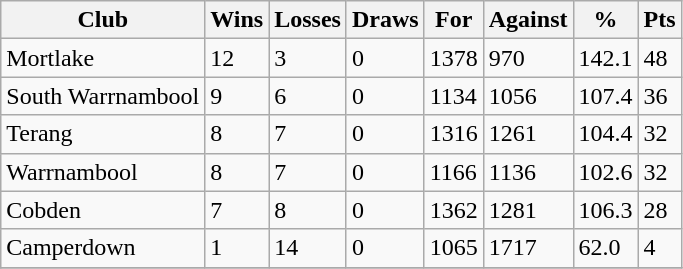<table class="wikitable">
<tr>
<th>Club</th>
<th>Wins</th>
<th>Losses</th>
<th>Draws</th>
<th>For</th>
<th>Against</th>
<th>%</th>
<th>Pts</th>
</tr>
<tr>
<td>Mortlake</td>
<td>12</td>
<td>3</td>
<td>0</td>
<td>1378</td>
<td>970</td>
<td>142.1</td>
<td>48</td>
</tr>
<tr>
<td>South Warrnambool</td>
<td>9</td>
<td>6</td>
<td>0</td>
<td>1134</td>
<td>1056</td>
<td>107.4</td>
<td>36</td>
</tr>
<tr>
<td>Terang</td>
<td>8</td>
<td>7</td>
<td>0</td>
<td>1316</td>
<td>1261</td>
<td>104.4</td>
<td>32</td>
</tr>
<tr>
<td>Warrnambool</td>
<td>8</td>
<td>7</td>
<td>0</td>
<td>1166</td>
<td>1136</td>
<td>102.6</td>
<td>32</td>
</tr>
<tr>
<td>Cobden</td>
<td>7</td>
<td>8</td>
<td>0</td>
<td>1362</td>
<td>1281</td>
<td>106.3</td>
<td>28</td>
</tr>
<tr>
<td>Camperdown</td>
<td>1</td>
<td>14</td>
<td>0</td>
<td>1065</td>
<td>1717</td>
<td>62.0</td>
<td>4</td>
</tr>
<tr>
</tr>
</table>
